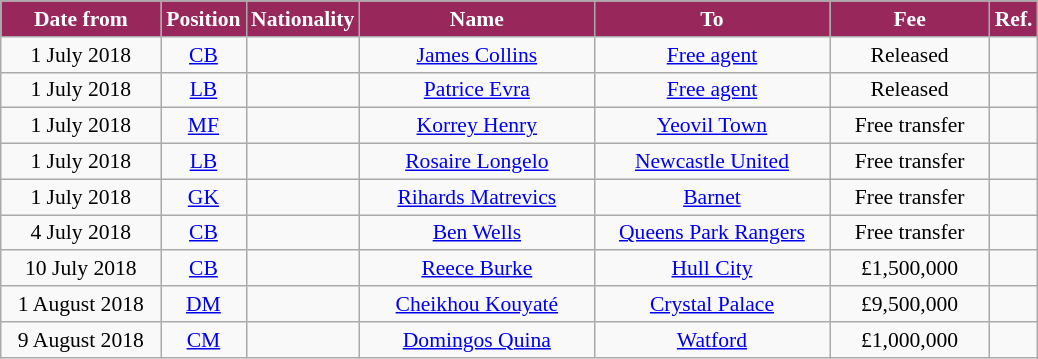<table class="wikitable" style="text-align:center; font-size:90%; ">
<tr>
<th style="background:#98285c; color:white; width:100px;">Date from</th>
<th style="background:#98285c; color:white; width:50px;">Position</th>
<th style="background:#98285c; color:white; width:50px;">Nationality</th>
<th style="background:#98285c; color:white; width:150px;">Name</th>
<th style="background:#98285c; color:white; width:150px;">To</th>
<th style="background:#98285c; color:white; width:100px;">Fee</th>
<th style="background:#98285c; color:white; width:25px;">Ref.</th>
</tr>
<tr>
<td>1 July 2018</td>
<td><a href='#'>CB</a></td>
<td></td>
<td><a href='#'>James Collins</a></td>
<td><a href='#'>Free agent</a></td>
<td>Released</td>
<td></td>
</tr>
<tr>
<td>1 July 2018</td>
<td><a href='#'>LB</a></td>
<td></td>
<td><a href='#'>Patrice Evra</a></td>
<td><a href='#'>Free agent</a></td>
<td>Released</td>
<td></td>
</tr>
<tr>
<td>1 July 2018</td>
<td><a href='#'>MF</a></td>
<td></td>
<td><a href='#'>Korrey Henry</a></td>
<td><a href='#'>Yeovil Town</a></td>
<td>Free transfer</td>
<td></td>
</tr>
<tr>
<td>1 July 2018</td>
<td><a href='#'>LB</a></td>
<td></td>
<td><a href='#'>Rosaire Longelo</a></td>
<td><a href='#'>Newcastle United</a></td>
<td>Free transfer</td>
<td></td>
</tr>
<tr>
<td>1 July 2018</td>
<td><a href='#'>GK</a></td>
<td></td>
<td><a href='#'>Rihards Matrevics</a></td>
<td><a href='#'>Barnet</a></td>
<td>Free transfer</td>
<td></td>
</tr>
<tr>
<td>4 July 2018</td>
<td><a href='#'>CB</a></td>
<td></td>
<td><a href='#'>Ben Wells</a></td>
<td><a href='#'>Queens Park Rangers</a></td>
<td>Free transfer</td>
<td></td>
</tr>
<tr>
<td>10 July 2018</td>
<td><a href='#'>CB</a></td>
<td></td>
<td><a href='#'>Reece Burke</a></td>
<td><a href='#'>Hull City</a></td>
<td>£1,500,000</td>
<td></td>
</tr>
<tr>
<td>1 August 2018</td>
<td><a href='#'>DM</a></td>
<td></td>
<td><a href='#'>Cheikhou Kouyaté</a></td>
<td><a href='#'>Crystal Palace</a></td>
<td>£9,500,000</td>
<td></td>
</tr>
<tr>
<td>9 August 2018</td>
<td><a href='#'>CM</a></td>
<td></td>
<td><a href='#'>Domingos Quina</a></td>
<td><a href='#'>Watford</a></td>
<td>£1,000,000</td>
<td></td>
</tr>
</table>
